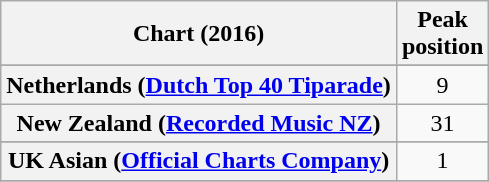<table class="wikitable sortable plainrowheaders" style="text-align:center">
<tr>
<th scope="col">Chart (2016)</th>
<th scope="col">Peak<br> position</th>
</tr>
<tr>
</tr>
<tr>
</tr>
<tr>
</tr>
<tr>
</tr>
<tr>
<th scope="row">Netherlands (<a href='#'>Dutch Top 40 Tiparade</a>)</th>
<td>9</td>
</tr>
<tr>
<th scope="row">New Zealand (<a href='#'>Recorded Music NZ</a>)</th>
<td>31</td>
</tr>
<tr>
</tr>
<tr>
</tr>
<tr>
</tr>
<tr>
</tr>
<tr>
<th scope="row">UK Asian (<a href='#'>Official Charts Company</a>)</th>
<td>1</td>
</tr>
<tr>
</tr>
</table>
